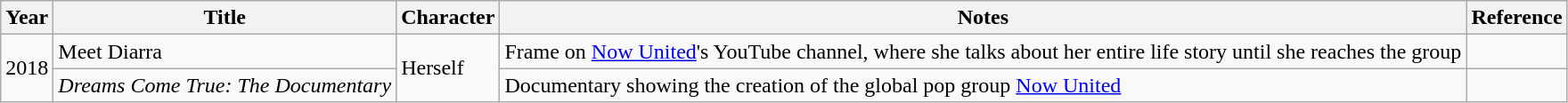<table class="wikitable">
<tr>
<th>Year</th>
<th>Title</th>
<th>Character</th>
<th>Notes</th>
<th>Reference</th>
</tr>
<tr>
<td rowspan="2">2018</td>
<td>Meet Diarra</td>
<td rowspan="2">Herself</td>
<td>Frame on <a href='#'>Now United</a>'s YouTube channel, where she talks about her entire life story until she reaches the group</td>
<td></td>
</tr>
<tr>
<td><em>Dreams Come True: The Documentary</em></td>
<td>Documentary showing the creation of the global pop group <a href='#'>Now United</a></td>
<td></td>
</tr>
</table>
